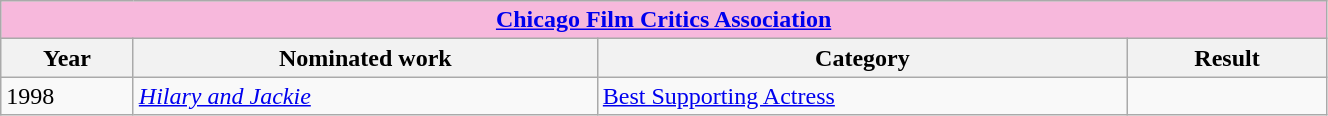<table width="70%" class="wikitable sortable">
<tr>
<th colspan="4" style="background: #F7B8DC;" align="center"><a href='#'>Chicago Film Critics Association</a></th>
</tr>
<tr>
<th width="10%">Year</th>
<th width="35%">Nominated work</th>
<th width="40%">Category</th>
<th width="15%">Result</th>
</tr>
<tr>
<td>1998</td>
<td><em><a href='#'>Hilary and Jackie</a></em></td>
<td><a href='#'>Best Supporting Actress</a></td>
<td></td>
</tr>
</table>
